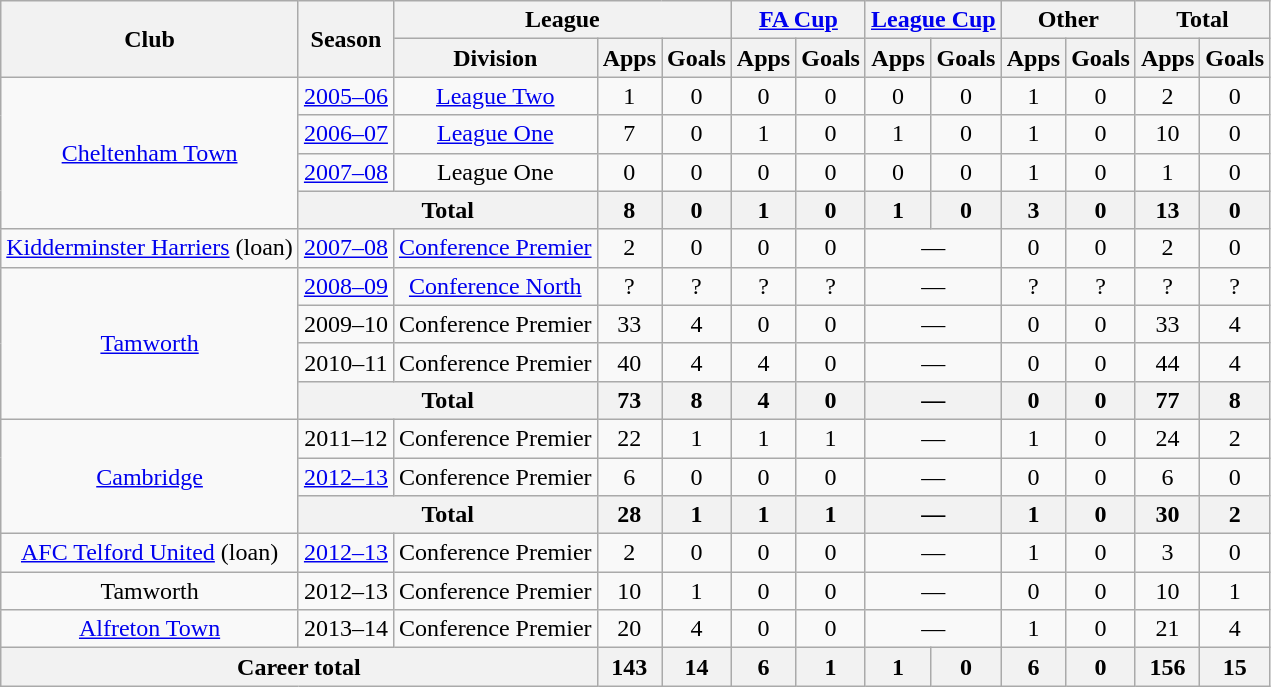<table class="wikitable" style="text-align:center">
<tr>
<th rowspan=2>Club</th>
<th rowspan=2>Season</th>
<th colspan=3>League</th>
<th colspan=2><a href='#'>FA Cup</a></th>
<th colspan=2><a href='#'>League Cup</a></th>
<th colspan=2>Other</th>
<th colspan=2>Total</th>
</tr>
<tr>
<th>Division</th>
<th>Apps</th>
<th>Goals</th>
<th>Apps</th>
<th>Goals</th>
<th>Apps</th>
<th>Goals</th>
<th>Apps</th>
<th>Goals</th>
<th>Apps</th>
<th>Goals</th>
</tr>
<tr>
<td rowspan=4><a href='#'>Cheltenham Town</a></td>
<td><a href='#'>2005–06</a></td>
<td><a href='#'>League Two</a></td>
<td>1</td>
<td>0</td>
<td>0</td>
<td>0</td>
<td>0</td>
<td>0</td>
<td>1</td>
<td>0</td>
<td>2</td>
<td>0</td>
</tr>
<tr>
<td><a href='#'>2006–07</a></td>
<td><a href='#'>League One</a></td>
<td>7</td>
<td>0</td>
<td>1</td>
<td>0</td>
<td>1</td>
<td>0</td>
<td>1</td>
<td>0</td>
<td>10</td>
<td>0</td>
</tr>
<tr>
<td><a href='#'>2007–08</a></td>
<td>League One</td>
<td>0</td>
<td>0</td>
<td>0</td>
<td>0</td>
<td>0</td>
<td>0</td>
<td>1</td>
<td>0</td>
<td>1</td>
<td>0</td>
</tr>
<tr>
<th colspan=2>Total</th>
<th>8</th>
<th>0</th>
<th>1</th>
<th>0</th>
<th>1</th>
<th>0</th>
<th>3</th>
<th>0</th>
<th>13</th>
<th>0</th>
</tr>
<tr>
<td><a href='#'>Kidderminster Harriers</a> (loan)</td>
<td><a href='#'>2007–08</a></td>
<td><a href='#'>Conference Premier</a></td>
<td>2</td>
<td>0</td>
<td>0</td>
<td>0</td>
<td colspan=2>—</td>
<td>0</td>
<td>0</td>
<td>2</td>
<td>0</td>
</tr>
<tr>
<td rowspan=4><a href='#'>Tamworth</a></td>
<td><a href='#'>2008–09</a></td>
<td><a href='#'>Conference North</a></td>
<td>?</td>
<td>?</td>
<td>?</td>
<td>?</td>
<td colspan=2>—</td>
<td>?</td>
<td>?</td>
<td>?</td>
<td>?</td>
</tr>
<tr>
<td>2009–10</td>
<td>Conference Premier</td>
<td>33</td>
<td>4</td>
<td>0</td>
<td>0</td>
<td colspan=2>—</td>
<td>0</td>
<td>0</td>
<td>33</td>
<td>4</td>
</tr>
<tr>
<td>2010–11</td>
<td>Conference Premier</td>
<td>40</td>
<td>4</td>
<td>4</td>
<td>0</td>
<td colspan=2>—</td>
<td>0</td>
<td>0</td>
<td>44</td>
<td>4</td>
</tr>
<tr>
<th colspan=2>Total</th>
<th>73</th>
<th>8</th>
<th>4</th>
<th>0</th>
<th colspan=2>—</th>
<th>0</th>
<th>0</th>
<th>77</th>
<th>8</th>
</tr>
<tr>
<td rowspan=3><a href='#'>Cambridge</a></td>
<td>2011–12</td>
<td>Conference Premier</td>
<td>22</td>
<td>1</td>
<td>1</td>
<td>1</td>
<td colspan=2>—</td>
<td>1</td>
<td>0</td>
<td>24</td>
<td>2</td>
</tr>
<tr>
<td><a href='#'>2012–13</a></td>
<td>Conference Premier</td>
<td>6</td>
<td>0</td>
<td>0</td>
<td>0</td>
<td colspan=2>—</td>
<td>0</td>
<td>0</td>
<td>6</td>
<td>0</td>
</tr>
<tr>
<th colspan=2>Total</th>
<th>28</th>
<th>1</th>
<th>1</th>
<th>1</th>
<th colspan=2>—</th>
<th>1</th>
<th>0</th>
<th>30</th>
<th>2</th>
</tr>
<tr>
<td><a href='#'>AFC Telford United</a> (loan)</td>
<td><a href='#'>2012–13</a></td>
<td>Conference Premier</td>
<td>2</td>
<td>0</td>
<td>0</td>
<td>0</td>
<td colspan=2>—</td>
<td>1</td>
<td>0</td>
<td>3</td>
<td>0</td>
</tr>
<tr>
<td>Tamworth</td>
<td>2012–13</td>
<td>Conference Premier</td>
<td>10</td>
<td>1</td>
<td>0</td>
<td>0</td>
<td colspan=2>—</td>
<td>0</td>
<td>0</td>
<td>10</td>
<td>1</td>
</tr>
<tr>
<td><a href='#'>Alfreton Town</a></td>
<td>2013–14</td>
<td>Conference Premier</td>
<td>20</td>
<td>4</td>
<td>0</td>
<td>0</td>
<td colspan=2>—</td>
<td>1</td>
<td>0</td>
<td>21</td>
<td>4</td>
</tr>
<tr>
<th colspan=3>Career total</th>
<th>143</th>
<th>14</th>
<th>6</th>
<th>1</th>
<th>1</th>
<th>0</th>
<th>6</th>
<th>0</th>
<th>156</th>
<th>15</th>
</tr>
</table>
